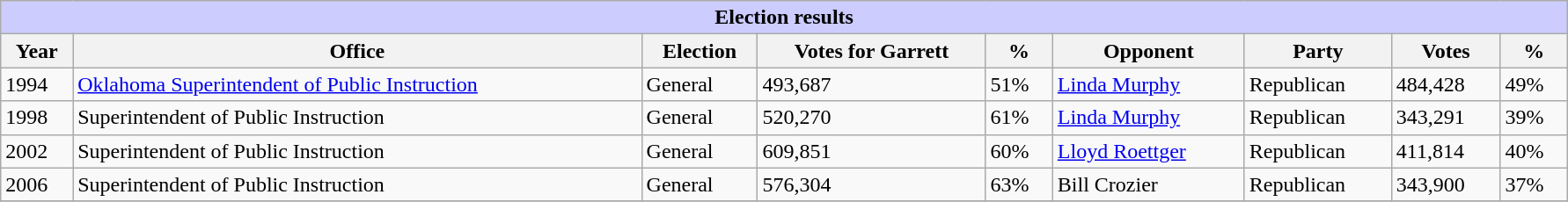<table class=wikitable style="width: 94%" style="text-align: center;" align="center">
<tr bgcolor=#cccccc>
<th colspan=12 style="background: #ccccff;">Election results</th>
</tr>
<tr>
<th>Year</th>
<th>Office</th>
<th>Election</th>
<th>Votes for Garrett</th>
<th>%</th>
<th>Opponent</th>
<th>Party</th>
<th>Votes</th>
<th>%</th>
</tr>
<tr>
<td>1994</td>
<td><a href='#'>Oklahoma Superintendent of Public Instruction</a></td>
<td>General</td>
<td>493,687</td>
<td>51%</td>
<td><a href='#'>Linda Murphy</a></td>
<td>Republican</td>
<td>484,428</td>
<td>49%</td>
</tr>
<tr>
<td>1998</td>
<td>Superintendent of Public Instruction</td>
<td>General</td>
<td>520,270</td>
<td>61%</td>
<td><a href='#'>Linda Murphy</a></td>
<td>Republican</td>
<td>343,291</td>
<td>39%</td>
</tr>
<tr>
<td>2002</td>
<td>Superintendent of Public Instruction</td>
<td>General</td>
<td>609,851</td>
<td>60%</td>
<td><a href='#'>Lloyd Roettger</a></td>
<td>Republican</td>
<td>411,814</td>
<td>40%</td>
</tr>
<tr>
<td>2006</td>
<td>Superintendent of Public Instruction</td>
<td>General</td>
<td>576,304</td>
<td>63%</td>
<td>Bill Crozier</td>
<td>Republican</td>
<td>343,900</td>
<td>37%</td>
</tr>
<tr>
</tr>
</table>
